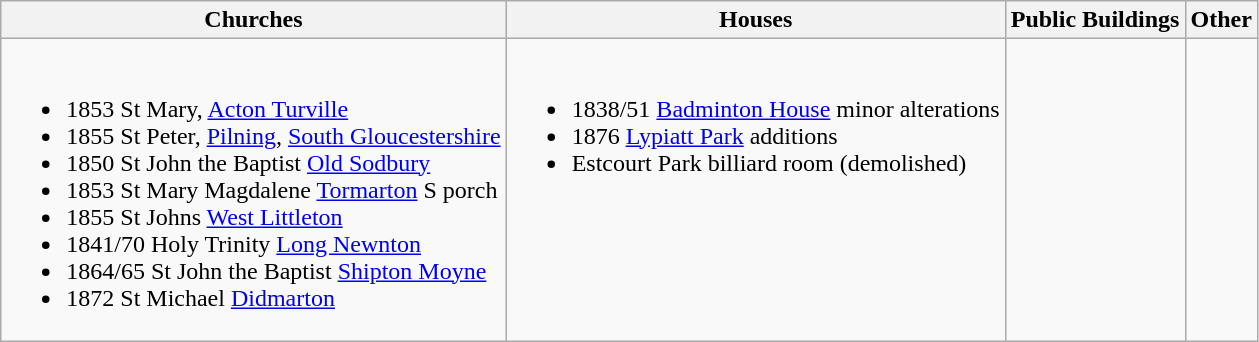<table class="wikitable">
<tr>
<th>Churches</th>
<th>Houses</th>
<th>Public Buildings</th>
<th>Other</th>
</tr>
<tr valign="top">
<td><br><ul><li>1853 St Mary, <a href='#'>Acton Turville</a></li><li>1855 St Peter, <a href='#'>Pilning</a>, <a href='#'>South Gloucestershire</a></li><li>1850 St John the Baptist <a href='#'>Old Sodbury</a></li><li>1853 St Mary Magdalene <a href='#'>Tormarton</a> S porch</li><li>1855 St Johns <a href='#'>West Littleton</a></li><li>1841/70 Holy Trinity <a href='#'>Long Newnton</a></li><li>1864/65 St John the Baptist <a href='#'>Shipton Moyne</a></li><li>1872 St Michael <a href='#'>Didmarton</a></li></ul></td>
<td><br><ul><li>1838/51 <a href='#'>Badminton House</a> minor alterations</li><li>1876 <a href='#'>Lypiatt Park</a> additions</li><li>Estcourt Park billiard room (demolished)</li></ul></td>
<td></td>
<td></td>
</tr>
</table>
